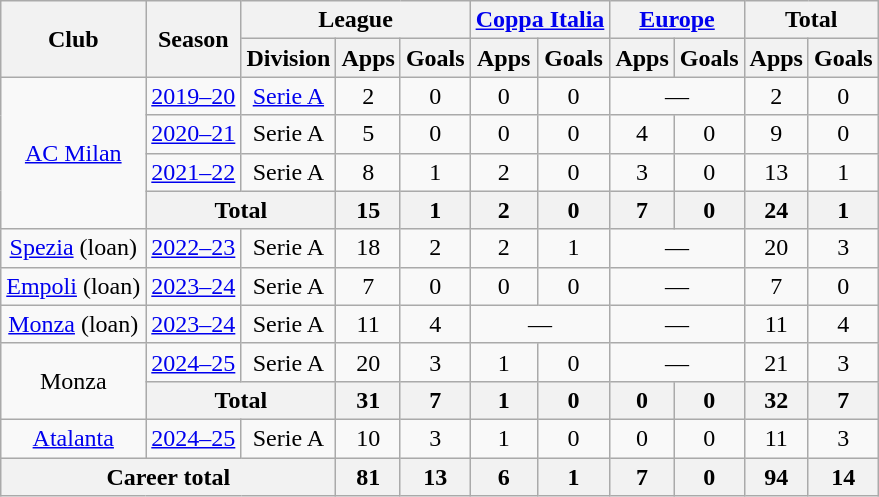<table class="wikitable" style="text-align:center">
<tr>
<th rowspan="2">Club</th>
<th rowspan="2">Season</th>
<th colspan="3">League</th>
<th colspan="2"><a href='#'>Coppa Italia</a></th>
<th colspan="2"><a href='#'>Europe</a></th>
<th colspan="2">Total</th>
</tr>
<tr>
<th>Division</th>
<th>Apps</th>
<th>Goals</th>
<th>Apps</th>
<th>Goals</th>
<th>Apps</th>
<th>Goals</th>
<th>Apps</th>
<th>Goals</th>
</tr>
<tr>
<td rowspan="4"><a href='#'>AC Milan</a></td>
<td><a href='#'>2019–20</a></td>
<td><a href='#'>Serie A</a></td>
<td>2</td>
<td>0</td>
<td>0</td>
<td>0</td>
<td colspan="2">—</td>
<td>2</td>
<td>0</td>
</tr>
<tr>
<td><a href='#'>2020–21</a></td>
<td>Serie A</td>
<td>5</td>
<td>0</td>
<td>0</td>
<td>0</td>
<td>4</td>
<td>0</td>
<td>9</td>
<td>0</td>
</tr>
<tr>
<td><a href='#'>2021–22</a></td>
<td>Serie A</td>
<td>8</td>
<td>1</td>
<td>2</td>
<td>0</td>
<td>3</td>
<td>0</td>
<td>13</td>
<td>1</td>
</tr>
<tr>
<th colspan="2">Total</th>
<th>15</th>
<th>1</th>
<th>2</th>
<th>0</th>
<th>7</th>
<th>0</th>
<th>24</th>
<th>1</th>
</tr>
<tr>
<td><a href='#'>Spezia</a> (loan)</td>
<td><a href='#'>2022–23</a></td>
<td>Serie A</td>
<td>18</td>
<td>2</td>
<td>2</td>
<td>1</td>
<td colspan="2">—</td>
<td>20</td>
<td>3</td>
</tr>
<tr>
<td><a href='#'>Empoli</a> (loan)</td>
<td><a href='#'>2023–24</a></td>
<td>Serie A</td>
<td>7</td>
<td>0</td>
<td>0</td>
<td>0</td>
<td colspan="2">—</td>
<td>7</td>
<td>0</td>
</tr>
<tr>
<td><a href='#'>Monza</a> (loan)</td>
<td><a href='#'>2023–24</a></td>
<td>Serie A</td>
<td>11</td>
<td>4</td>
<td colspan="2">—</td>
<td colspan="2">—</td>
<td>11</td>
<td>4</td>
</tr>
<tr>
<td rowspan="2">Monza</td>
<td><a href='#'>2024–25</a></td>
<td>Serie A</td>
<td>20</td>
<td>3</td>
<td>1</td>
<td>0</td>
<td colspan="2">—</td>
<td>21</td>
<td>3</td>
</tr>
<tr>
<th colspan="2">Total</th>
<th>31</th>
<th>7</th>
<th>1</th>
<th>0</th>
<th>0</th>
<th>0</th>
<th>32</th>
<th>7</th>
</tr>
<tr>
<td><a href='#'>Atalanta</a></td>
<td><a href='#'>2024–25</a></td>
<td>Serie A</td>
<td>10</td>
<td>3</td>
<td>1</td>
<td>0</td>
<td>0</td>
<td>0</td>
<td>11</td>
<td>3</td>
</tr>
<tr>
<th colspan="3">Career total</th>
<th>81</th>
<th>13</th>
<th>6</th>
<th>1</th>
<th>7</th>
<th>0</th>
<th>94</th>
<th>14</th>
</tr>
</table>
